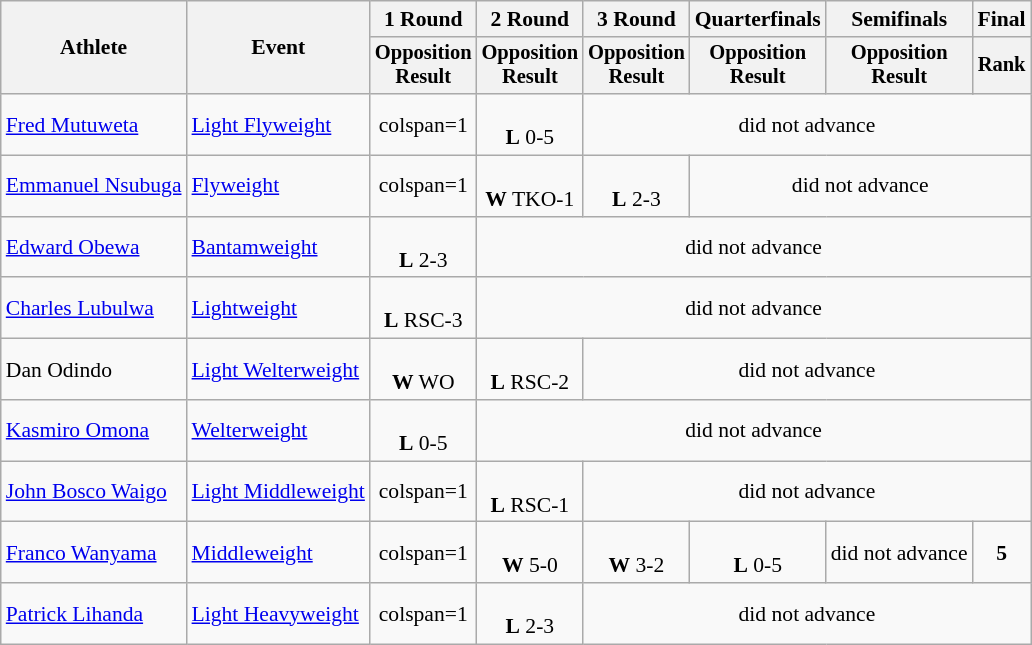<table class="wikitable" style="font-size:90%">
<tr>
<th rowspan="2">Athlete</th>
<th rowspan="2">Event</th>
<th>1 Round</th>
<th>2 Round</th>
<th>3 Round</th>
<th>Quarterfinals</th>
<th>Semifinals</th>
<th colspan=2>Final</th>
</tr>
<tr style="font-size:95%">
<th>Opposition<br>Result</th>
<th>Opposition<br>Result</th>
<th>Opposition<br>Result</th>
<th>Opposition<br>Result</th>
<th>Opposition<br>Result</th>
<th colspan=2>Rank</th>
</tr>
<tr align=center>
<td align=left><a href='#'>Fred Mutuweta</a></td>
<td align=left><a href='#'>Light Flyweight</a></td>
<td>colspan=1 </td>
<td><br><strong>L</strong> 0-5</td>
<td colspan=5>did not advance</td>
</tr>
<tr align=center>
<td align=left><a href='#'>Emmanuel Nsubuga</a></td>
<td align=left><a href='#'>Flyweight</a></td>
<td>colspan=1 </td>
<td><br><strong>W</strong> TKO-1</td>
<td><br><strong>L</strong> 2-3</td>
<td colspan=5>did not advance</td>
</tr>
<tr align=center>
<td align=left><a href='#'>Edward Obewa</a></td>
<td align=left><a href='#'>Bantamweight</a></td>
<td><br><strong>L</strong> 2-3</td>
<td colspan=6>did not advance</td>
</tr>
<tr align=center>
<td align=left><a href='#'>Charles Lubulwa</a></td>
<td align=left><a href='#'>Lightweight</a></td>
<td><br><strong>L</strong> RSC-3</td>
<td colspan=6>did not advance</td>
</tr>
<tr align=center>
<td align=left>Dan Odindo</td>
<td align=left><a href='#'>Light Welterweight</a></td>
<td><br><strong>W</strong> WO</td>
<td><br><strong>L</strong> RSC-2</td>
<td colspan=6>did not advance</td>
</tr>
<tr align=center>
<td align=left><a href='#'>Kasmiro Omona</a></td>
<td align=left><a href='#'>Welterweight</a></td>
<td><br><strong>L</strong> 0-5</td>
<td colspan=6>did not advance</td>
</tr>
<tr align=center>
<td align=left><a href='#'>John Bosco Waigo</a></td>
<td align=left><a href='#'>Light Middleweight</a></td>
<td>colspan=1 </td>
<td><br><strong>L</strong> RSC-1</td>
<td colspan=5>did not advance</td>
</tr>
<tr align=center>
<td align=left><a href='#'>Franco Wanyama</a></td>
<td align=left><a href='#'>Middleweight</a></td>
<td>colspan=1 </td>
<td><br><strong>W</strong> 5-0</td>
<td><br><strong>W</strong> 3-2</td>
<td><br><strong>L</strong> 0-5</td>
<td colspan=2>did not advance</td>
<td><strong>5</strong></td>
</tr>
<tr align=center>
<td align=left><a href='#'>Patrick Lihanda</a></td>
<td align=left><a href='#'>Light Heavyweight</a></td>
<td>colspan=1 </td>
<td><br><strong>L</strong> 2-3</td>
<td colspan=5>did not advance</td>
</tr>
</table>
